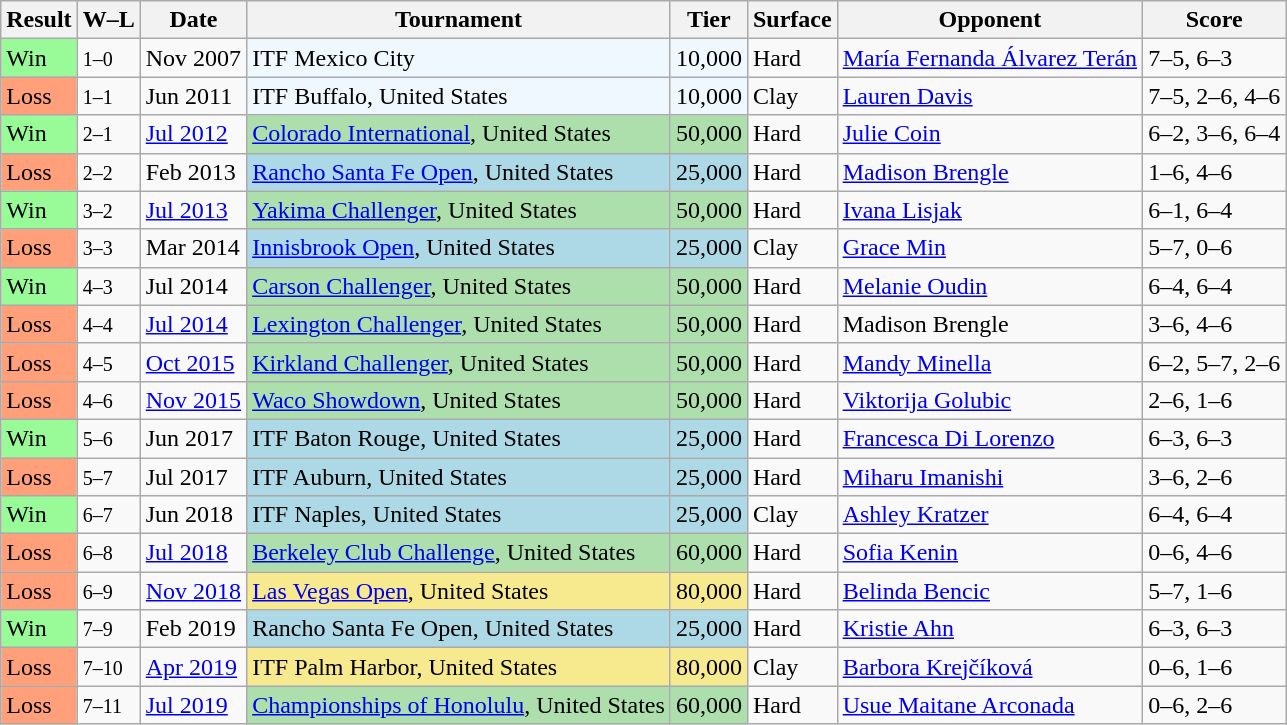<table class="sortable wikitable">
<tr>
<th>Result</th>
<th class="unsortable">W–L</th>
<th>Date</th>
<th>Tournament</th>
<th>Tier</th>
<th>Surface</th>
<th>Opponent</th>
<th class="unsortable">Score</th>
</tr>
<tr>
<td style="background:#98fb98;">Win</td>
<td><small>1–0</small></td>
<td>Nov 2007</td>
<td style="background:#f0f8ff;">ITF Mexico City</td>
<td style="background:#f0f8ff;">10,000</td>
<td>Hard</td>
<td> <a href='#'>María Fernanda Álvarez Terán</a></td>
<td>7–5, 6–3</td>
</tr>
<tr>
<td style="background:#ffa07a;">Loss</td>
<td><small>1–1</small></td>
<td>Jun 2011</td>
<td style="background:#f0f8ff;">ITF Buffalo, United States</td>
<td style="background:#f0f8ff;">10,000</td>
<td>Clay</td>
<td> <a href='#'>Lauren Davis</a></td>
<td>7–5, 2–6, 4–6</td>
</tr>
<tr>
<td style="background:#98fb98;">Win</td>
<td><small>2–1</small></td>
<td><a href='#'>Jul 2012</a></td>
<td style="background:#addfad;"><a href='#'>Colorado International</a>, United States</td>
<td style="background:#addfad;">50,000</td>
<td>Hard</td>
<td> <a href='#'>Julie Coin</a></td>
<td>6–2, 3–6, 6–4</td>
</tr>
<tr>
<td style="background:#ffa07a;">Loss</td>
<td><small>2–2</small></td>
<td>Feb 2013</td>
<td style="background:lightblue;"><a href='#'>Rancho Santa Fe Open</a>, United States</td>
<td style="background:lightblue;">25,000</td>
<td>Hard</td>
<td> <a href='#'>Madison Brengle</a></td>
<td>1–6, 4–6</td>
</tr>
<tr>
<td style="background:#98fb98;">Win</td>
<td><small>3–2</small></td>
<td><a href='#'>Jul 2013</a></td>
<td style="background:#addfad;"><a href='#'>Yakima Challenger</a>, United States</td>
<td style="background:#addfad;">50,000</td>
<td>Hard</td>
<td> <a href='#'>Ivana Lisjak</a></td>
<td>6–1, 6–4</td>
</tr>
<tr>
<td style="background:#ffa07a;">Loss</td>
<td><small>3–3</small></td>
<td>Mar 2014</td>
<td style="background:lightblue;"><a href='#'>Innisbrook Open</a>, United States</td>
<td style="background:lightblue;">25,000</td>
<td>Clay</td>
<td> <a href='#'>Grace Min</a></td>
<td>5–7, 0–6</td>
</tr>
<tr>
<td style="background:#98fb98;">Win</td>
<td><small>4–3</small></td>
<td>Jul 2014</td>
<td style="background:#addfad;"><a href='#'>Carson Challenger</a>, United States</td>
<td style="background:#addfad;">50,000</td>
<td>Hard</td>
<td> <a href='#'>Melanie Oudin</a></td>
<td>6–4, 6–4</td>
</tr>
<tr>
<td style="background:#ffa07a;">Loss</td>
<td><small>4–4</small></td>
<td><a href='#'>Jul 2014</a></td>
<td style="background:#addfad;"><a href='#'>Lexington Challenger</a>, United States</td>
<td style="background:#addfad;">50,000</td>
<td>Hard</td>
<td> Madison Brengle</td>
<td>3–6, 4–6</td>
</tr>
<tr>
<td style="background:#ffa07a;">Loss</td>
<td><small>4–5</small></td>
<td><a href='#'>Oct 2015</a></td>
<td style="background:#addfad;"><a href='#'>Kirkland Challenger</a>, United States</td>
<td style="background:#addfad;">50,000</td>
<td>Hard</td>
<td> <a href='#'>Mandy Minella</a></td>
<td>6–2, 5–7, 2–6</td>
</tr>
<tr>
<td style="background:#ffa07a;">Loss</td>
<td><small>4–6</small></td>
<td><a href='#'>Nov 2015</a></td>
<td style="background:#addfad;"><a href='#'>Waco Showdown</a>, United States</td>
<td style="background:#addfad;">50,000</td>
<td>Hard</td>
<td> <a href='#'>Viktorija Golubic</a></td>
<td>2–6, 1–6</td>
</tr>
<tr>
<td style="background:#98fb98;">Win</td>
<td><small>5–6</small></td>
<td>Jun 2017</td>
<td style="background:lightblue;">ITF Baton Rouge, United States</td>
<td style="background:lightblue;">25,000</td>
<td>Hard</td>
<td> <a href='#'>Francesca Di Lorenzo</a></td>
<td>6–3, 6–3</td>
</tr>
<tr>
<td style="background:#ffa07a;">Loss</td>
<td><small>5–7</small></td>
<td>Jul 2017</td>
<td style="background:lightblue;">ITF Auburn, United States</td>
<td style="background:lightblue;">25,000</td>
<td>Hard</td>
<td> <a href='#'>Miharu Imanishi</a></td>
<td>3–6, 2–6</td>
</tr>
<tr>
<td style="background:#98fb98;">Win</td>
<td><small>6–7</small></td>
<td>Jun 2018</td>
<td style="background:lightblue;">ITF Naples, United States</td>
<td style="background:lightblue;">25,000</td>
<td>Clay</td>
<td> <a href='#'>Ashley Kratzer</a></td>
<td>6–4, 6–4</td>
</tr>
<tr>
<td style="background:#ffa07a;">Loss</td>
<td><small>6–8</small></td>
<td><a href='#'>Jul 2018</a></td>
<td style="background:#addfad;"><a href='#'>Berkeley Club Challenge</a>, United States</td>
<td style="background:#addfad;">60,000</td>
<td>Hard</td>
<td> <a href='#'>Sofia Kenin</a></td>
<td>0–6, 4–6</td>
</tr>
<tr>
<td style="background:#ffa07a;">Loss</td>
<td><small>6–9</small></td>
<td><a href='#'>Nov 2018</a></td>
<td style="background:#f7e98e;"><a href='#'>Las Vegas Open</a>, United States</td>
<td style="background:#f7e98e;">80,000</td>
<td>Hard</td>
<td> <a href='#'>Belinda Bencic</a></td>
<td>5–7, 1–6</td>
</tr>
<tr>
<td style="background:#98fb98;">Win</td>
<td><small>7–9</small></td>
<td>Feb 2019</td>
<td style="background:lightblue;">Rancho Santa Fe Open, United States</td>
<td style="background:lightblue;">25,000</td>
<td>Hard</td>
<td> <a href='#'>Kristie Ahn</a></td>
<td>6–3, 6–3</td>
</tr>
<tr>
<td style="background:#ffa07a;">Loss</td>
<td><small>7–10</small></td>
<td><a href='#'>Apr 2019</a></td>
<td style="background:#f7e98e;">ITF Palm Harbor, United States</td>
<td style="background:#f7e98e;">80,000</td>
<td>Clay</td>
<td> <a href='#'>Barbora Krejčíková</a></td>
<td>0–6, 1–6</td>
</tr>
<tr>
<td style="background:#ffa07a;">Loss</td>
<td><small>7–11</small></td>
<td><a href='#'>Jul 2019</a></td>
<td style="background:#addfad;"><a href='#'>Championships of Honolulu</a>, United States</td>
<td style="background:#addfad;">60,000</td>
<td>Hard</td>
<td> <a href='#'>Usue Maitane Arconada</a></td>
<td>0–6, 2–6</td>
</tr>
</table>
